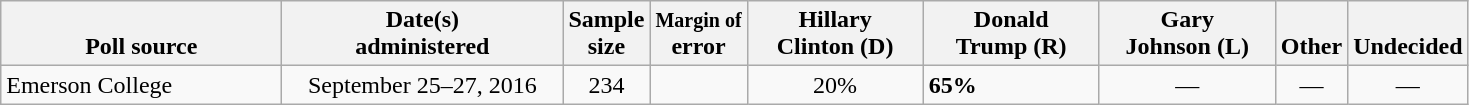<table class="wikitable">
<tr valign= bottom>
<th style="width:180px;">Poll source</th>
<th style="width:180px;">Date(s)<br>administered</th>
<th class=small>Sample<br>size</th>
<th class=small><small>Margin of</small><br>error</th>
<th style="width:110px;">Hillary<br>Clinton (D)</th>
<th style="width:110px;">Donald<br>Trump (R)</th>
<th style="width:110px;">Gary<br>Johnson (L)</th>
<th>Other</th>
<th>Undecided</th>
</tr>
<tr>
<td>Emerson College</td>
<td align=center>September 25–27, 2016</td>
<td align=center>234</td>
<td align=center></td>
<td align=center>20%</td>
<td><strong>65%</strong></td>
<td align=center>—</td>
<td align=center>—</td>
<td align=center>—</td>
</tr>
</table>
